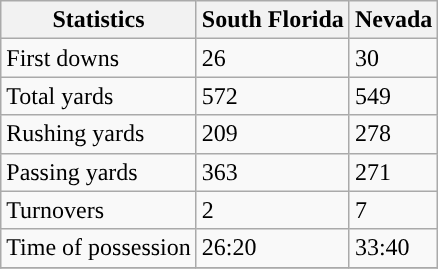<table class="wikitable">
<tr>
<th>Statistics</th>
<th>South Florida</th>
<th>Nevada</th>
</tr>
<tr>
<td>First downs</td>
<td>26</td>
<td>30</td>
</tr>
<tr>
<td>Total yards</td>
<td>572</td>
<td>549</td>
</tr>
<tr>
<td>Rushing yards</td>
<td>209</td>
<td>278</td>
</tr>
<tr>
<td>Passing yards</td>
<td>363</td>
<td>271</td>
</tr>
<tr>
<td>Turnovers</td>
<td>2</td>
<td>7</td>
</tr>
<tr>
<td>Time of possession</td>
<td>26:20</td>
<td>33:40</td>
</tr>
<tr>
</tr>
</table>
